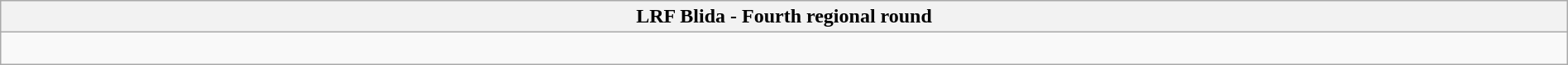<table class="wikitable collapsible collapsed" style="width:100%">
<tr>
<th>LRF Blida - Fourth regional round</th>
</tr>
<tr>
<td><br>



</td>
</tr>
</table>
